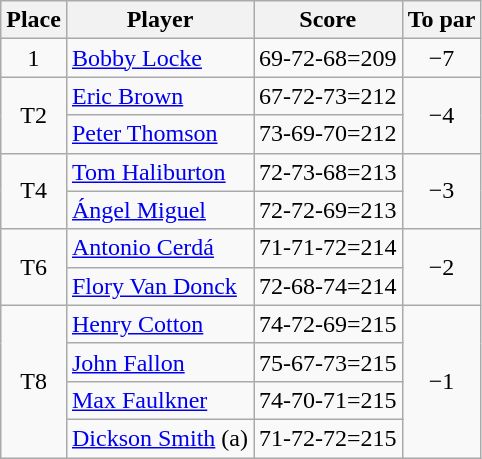<table class="wikitable">
<tr>
<th>Place</th>
<th>Player</th>
<th>Score</th>
<th>To par</th>
</tr>
<tr>
<td align=center>1</td>
<td> <a href='#'>Bobby Locke</a></td>
<td align=center>69-72-68=209</td>
<td align=center>−7</td>
</tr>
<tr>
<td rowspan="2" align=center>T2</td>
<td> <a href='#'>Eric Brown</a></td>
<td align=center>67-72-73=212</td>
<td rowspan="2" align=center>−4</td>
</tr>
<tr>
<td> <a href='#'>Peter Thomson</a></td>
<td align=center>73-69-70=212</td>
</tr>
<tr>
<td rowspan="2" align=center>T4</td>
<td> <a href='#'>Tom Haliburton</a></td>
<td align=center>72-73-68=213</td>
<td rowspan="2" align=center>−3</td>
</tr>
<tr>
<td> <a href='#'>Ángel Miguel</a></td>
<td align=center>72-72-69=213</td>
</tr>
<tr>
<td rowspan="2" align=center>T6</td>
<td> <a href='#'>Antonio Cerdá</a></td>
<td align=center>71-71-72=214</td>
<td rowspan="2" align=center>−2</td>
</tr>
<tr>
<td> <a href='#'>Flory Van Donck</a></td>
<td align=center>72-68-74=214</td>
</tr>
<tr>
<td rowspan="4" align=center>T8</td>
<td> <a href='#'>Henry Cotton</a></td>
<td align=center>74-72-69=215</td>
<td rowspan="4" align=center>−1</td>
</tr>
<tr>
<td> <a href='#'>John Fallon</a></td>
<td align=center>75-67-73=215</td>
</tr>
<tr>
<td> <a href='#'>Max Faulkner</a></td>
<td align=center>74-70-71=215</td>
</tr>
<tr>
<td> <a href='#'>Dickson Smith</a> (a)</td>
<td align=center>71-72-72=215</td>
</tr>
</table>
